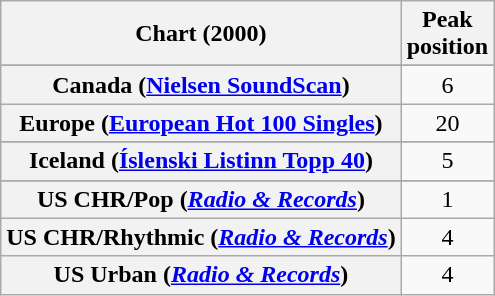<table class="wikitable sortable plainrowheaders" style="text-align:center">
<tr>
<th scope="col">Chart (2000)</th>
<th scope="col">Peak<br>position</th>
</tr>
<tr>
</tr>
<tr>
</tr>
<tr>
</tr>
<tr>
</tr>
<tr>
</tr>
<tr>
<th scope="row">Canada (<a href='#'>Nielsen SoundScan</a>)</th>
<td>6</td>
</tr>
<tr>
<th scope="row">Europe (<a href='#'>European Hot 100 Singles</a>)</th>
<td>20</td>
</tr>
<tr>
</tr>
<tr>
</tr>
<tr>
<th scope="row">Iceland (<a href='#'>Íslenski Listinn Topp 40</a>)</th>
<td>5</td>
</tr>
<tr>
</tr>
<tr>
</tr>
<tr>
</tr>
<tr>
</tr>
<tr>
</tr>
<tr>
</tr>
<tr>
</tr>
<tr>
</tr>
<tr>
</tr>
<tr>
</tr>
<tr>
</tr>
<tr>
</tr>
<tr>
</tr>
<tr>
<th scope="row">US CHR/Pop (<em><a href='#'>Radio & Records</a></em>)</th>
<td>1</td>
</tr>
<tr>
<th scope="row">US CHR/Rhythmic (<em><a href='#'>Radio & Records</a></em>)</th>
<td>4</td>
</tr>
<tr>
<th scope="row">US Urban (<em><a href='#'>Radio & Records</a></em>)</th>
<td>4</td>
</tr>
</table>
